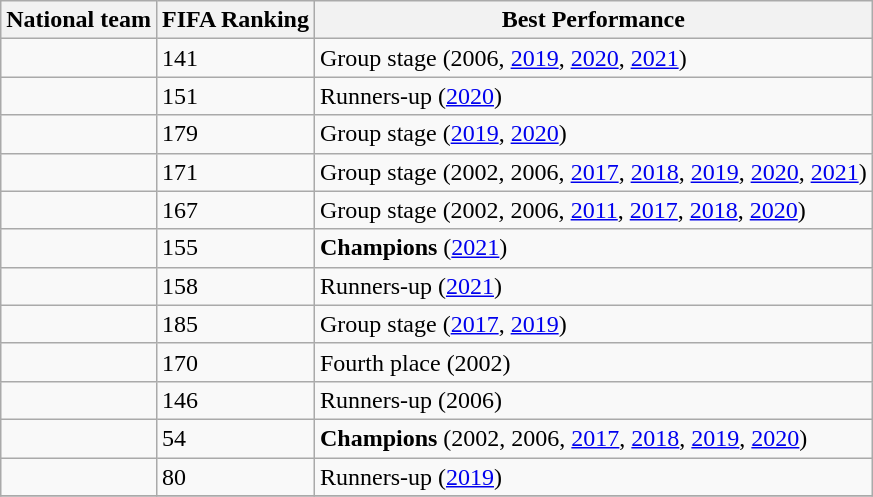<table class="wikitable sortable">
<tr>
<th>National team</th>
<th>FIFA Ranking</th>
<th>Best Performance</th>
</tr>
<tr>
<td></td>
<td>141</td>
<td>Group stage (2006, <a href='#'>2019</a>, <a href='#'>2020</a>, <a href='#'>2021</a>)</td>
</tr>
<tr>
<td></td>
<td>151</td>
<td>Runners-up (<a href='#'>2020</a>)</td>
</tr>
<tr>
<td></td>
<td>179</td>
<td>Group stage (<a href='#'>2019</a>, <a href='#'>2020</a>)</td>
</tr>
<tr>
<td></td>
<td>171</td>
<td>Group stage (2002, 2006, <a href='#'>2017</a>, <a href='#'>2018</a>, <a href='#'>2019</a>, <a href='#'>2020</a>, <a href='#'>2021</a>)</td>
</tr>
<tr>
<td></td>
<td>167</td>
<td>Group stage (2002, 2006, <a href='#'>2011</a>, <a href='#'>2017</a>, <a href='#'>2018</a>, <a href='#'>2020</a>)</td>
</tr>
<tr>
<td></td>
<td>155</td>
<td><strong>Champions</strong> (<a href='#'>2021</a>)</td>
</tr>
<tr>
<td></td>
<td>158</td>
<td>Runners-up (<a href='#'>2021</a>)</td>
</tr>
<tr>
<td></td>
<td>185</td>
<td>Group stage (<a href='#'>2017</a>, <a href='#'>2019</a>)</td>
</tr>
<tr>
<td></td>
<td>170</td>
<td>Fourth place (2002)</td>
</tr>
<tr>
<td></td>
<td>146</td>
<td>Runners-up (2006)</td>
</tr>
<tr>
<td></td>
<td>54</td>
<td><strong>Champions</strong> (2002, 2006, <a href='#'>2017</a>, <a href='#'>2018</a>, <a href='#'>2019</a>, <a href='#'>2020</a>)</td>
</tr>
<tr>
<td></td>
<td>80</td>
<td>Runners-up (<a href='#'>2019</a>)</td>
</tr>
<tr>
</tr>
</table>
